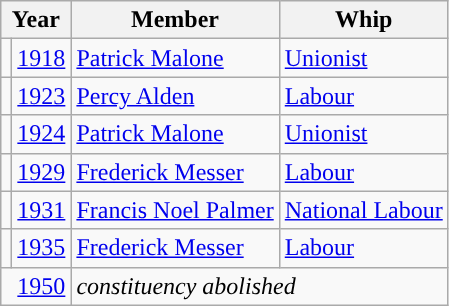<table class="wikitable">
<tr>
<th colspan="2">Year</th>
<th>Member</th>
<th>Whip</th>
</tr>
<tr>
<td style="color:inherit;background-color: "></td>
<td><a href='#'>1918</a></td>
<td><a href='#'>Patrick Malone</a></td>
<td><a href='#'>Unionist</a></td>
</tr>
<tr>
<td style="color:inherit;background-color: "></td>
<td><a href='#'>1923</a></td>
<td><a href='#'>Percy Alden</a></td>
<td><a href='#'>Labour</a></td>
</tr>
<tr>
<td style="color:inherit;background-color: "></td>
<td><a href='#'>1924</a></td>
<td><a href='#'>Patrick Malone</a></td>
<td><a href='#'>Unionist</a></td>
</tr>
<tr>
<td style="color:inherit;background-color: "></td>
<td><a href='#'>1929</a></td>
<td><a href='#'>Frederick Messer</a></td>
<td><a href='#'>Labour</a></td>
</tr>
<tr>
<td style="color:inherit;background-color: "></td>
<td><a href='#'>1931</a></td>
<td><a href='#'>Francis Noel Palmer</a></td>
<td><a href='#'>National Labour</a></td>
</tr>
<tr>
<td style="color:inherit;background-color: "></td>
<td><a href='#'>1935</a></td>
<td><a href='#'>Frederick Messer</a></td>
<td><a href='#'>Labour</a></td>
</tr>
<tr>
<td colspan="2" align="right"><a href='#'>1950</a></td>
<td colspan="2"><em>constituency abolished</em></td>
</tr>
</table>
